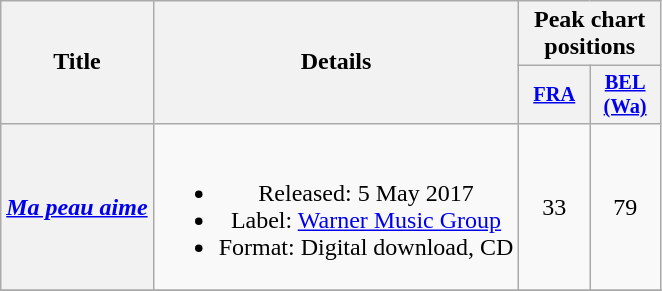<table class="wikitable plainrowheaders" style="text-align:center;">
<tr>
<th scope="col" rowspan="2">Title</th>
<th scope="col" rowspan="2">Details</th>
<th scope="col" colspan="2">Peak chart positions</th>
</tr>
<tr>
<th scope="col" style="width:3em;font-size:85%;"><a href='#'>FRA</a><br></th>
<th scope="col" style="width:3em;font-size:85%;"><a href='#'>BEL<br>(Wa)</a><br></th>
</tr>
<tr>
<th scope="row"><em><a href='#'>Ma peau aime</a></em></th>
<td><br><ul><li>Released: 5 May 2017</li><li>Label: <a href='#'>Warner Music Group</a></li><li>Format: Digital download, CD</li></ul></td>
<td>33</td>
<td>79</td>
</tr>
<tr>
</tr>
</table>
